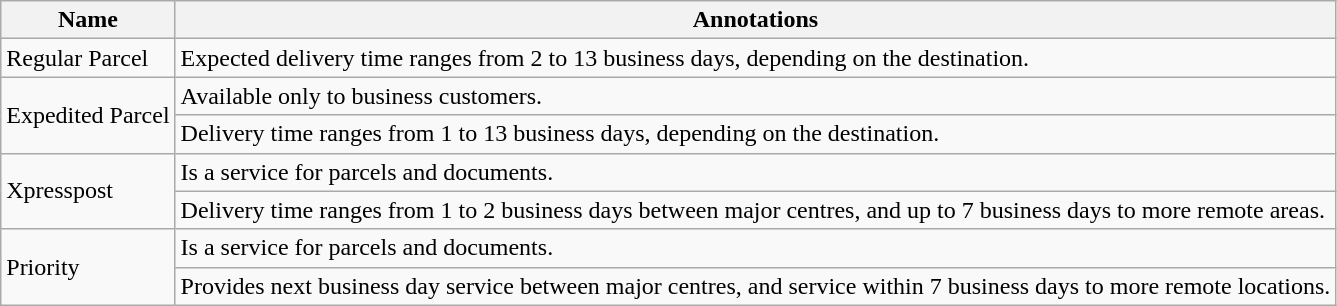<table class="wikitable">
<tr>
<th>Name</th>
<th>Annotations</th>
</tr>
<tr>
<td>Regular Parcel</td>
<td>Expected delivery time ranges from 2 to 13 business days, depending on the destination.</td>
</tr>
<tr>
<td rowspan=2>Expedited Parcel</td>
<td>Available only to business customers.</td>
</tr>
<tr>
<td>Delivery time ranges from 1 to 13 business days, depending on the destination.</td>
</tr>
<tr>
<td rowspan=2>Xpresspost</td>
<td>Is a service for parcels and documents.</td>
</tr>
<tr>
<td>Delivery time ranges from 1 to 2 business days between major centres, and up to 7 business days to more remote areas.</td>
</tr>
<tr>
<td rowspan=2>Priority</td>
<td>Is a service for parcels and documents.</td>
</tr>
<tr>
<td>Provides next business day service between major centres, and service within 7 business days to more remote locations.</td>
</tr>
</table>
